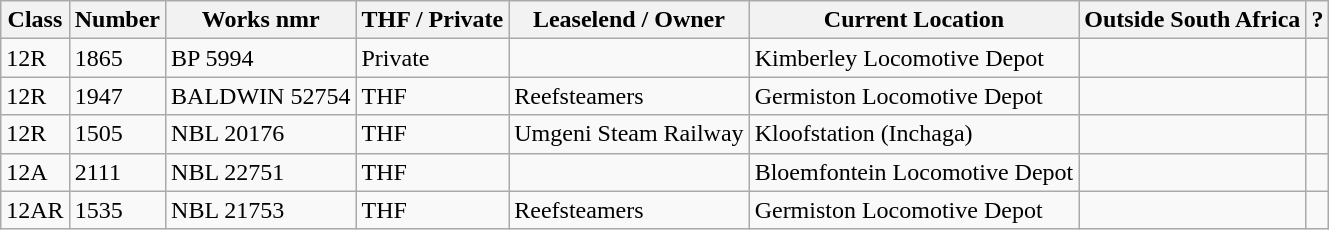<table class="wikitable">
<tr>
<th>Class</th>
<th>Number</th>
<th>Works nmr</th>
<th>THF / Private</th>
<th>Leaselend / Owner</th>
<th>Current Location</th>
<th>Outside South Africa</th>
<th>?</th>
</tr>
<tr>
<td>12R</td>
<td>1865</td>
<td>BP 5994</td>
<td>Private</td>
<td></td>
<td>Kimberley Locomotive Depot</td>
<td></td>
<td></td>
</tr>
<tr>
<td>12R</td>
<td>1947</td>
<td>BALDWIN 52754</td>
<td>THF</td>
<td>Reefsteamers</td>
<td>Germiston Locomotive Depot</td>
<td></td>
<td></td>
</tr>
<tr>
<td>12R</td>
<td>1505</td>
<td>NBL 20176</td>
<td>THF</td>
<td>Umgeni Steam Railway</td>
<td>Kloofstation (Inchaga)</td>
<td></td>
<td></td>
</tr>
<tr>
<td>12A</td>
<td>2111</td>
<td>NBL 22751</td>
<td>THF</td>
<td></td>
<td>Bloemfontein Locomotive Depot</td>
<td></td>
<td></td>
</tr>
<tr>
<td>12AR</td>
<td>1535</td>
<td>NBL 21753</td>
<td>THF</td>
<td>Reefsteamers</td>
<td>Germiston Locomotive Depot</td>
<td></td>
<td></td>
</tr>
</table>
